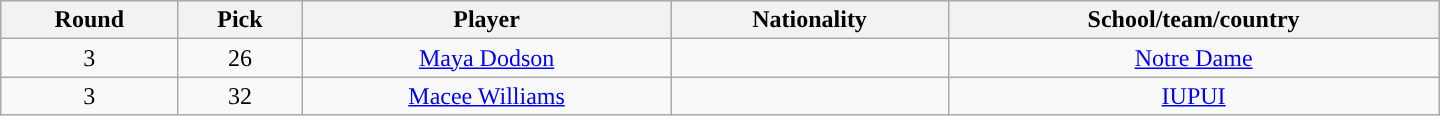<table class="wikitable" style="text-align:center; width:60em">
<tr>
<th>Round</th>
<th>Pick</th>
<th>Player</th>
<th>Nationality</th>
<th>School/team/country</th>
</tr>
<tr>
<td>3</td>
<td>26</td>
<td><a href='#'>Maya Dodson</a></td>
<td></td>
<td><a href='#'>Notre Dame</a></td>
</tr>
<tr>
<td>3</td>
<td>32</td>
<td><a href='#'>Macee Williams</a></td>
<td></td>
<td><a href='#'>IUPUI</a></td>
</tr>
</table>
